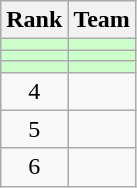<table class="wikitable">
<tr>
<th>Rank</th>
<th>Team</th>
</tr>
<tr bgcolor=ccffcc>
<td align=center></td>
<td></td>
</tr>
<tr bgcolor=ccffcc>
<td align=center></td>
<td></td>
</tr>
<tr bgcolor=ccffcc>
<td align=center></td>
<td></td>
</tr>
<tr>
<td align=center>4</td>
<td></td>
</tr>
<tr>
<td align=center>5</td>
<td></td>
</tr>
<tr>
<td align=center>6</td>
<td></td>
</tr>
</table>
